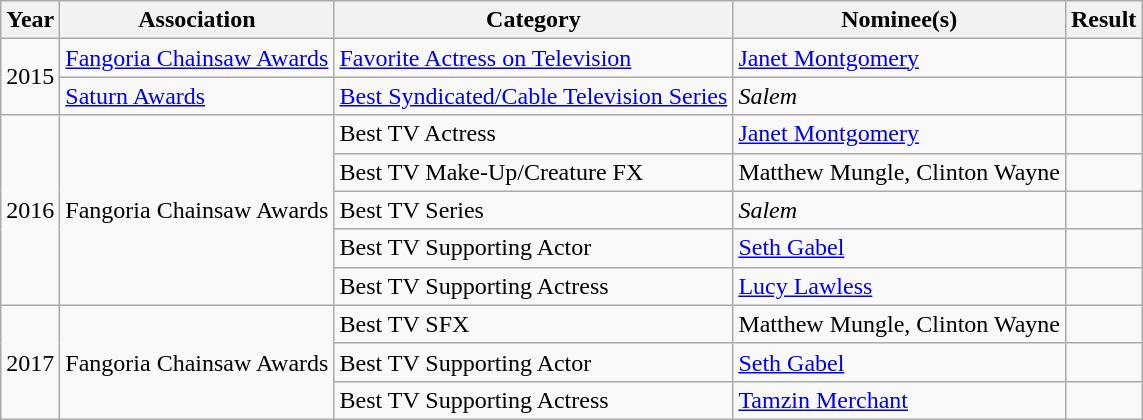<table class="wikitable sortable">
<tr>
<th>Year</th>
<th>Association</th>
<th>Category</th>
<th>Nominee(s)</th>
<th>Result</th>
</tr>
<tr>
<td rowspan="2">2015</td>
<td><a href='#'>Fangoria Chainsaw Awards</a></td>
<td><a href='#'>Favorite Actress on Television</a></td>
<td><a href='#'>Janet Montgomery</a></td>
<td></td>
</tr>
<tr>
<td><a href='#'>Saturn Awards</a></td>
<td><a href='#'>Best Syndicated/Cable Television Series</a></td>
<td><em>Salem</em></td>
<td></td>
</tr>
<tr>
<td rowspan="5">2016</td>
<td rowspan="5">Fangoria Chainsaw Awards</td>
<td>Best TV Actress</td>
<td><a href='#'>Janet Montgomery</a></td>
<td></td>
</tr>
<tr>
<td>Best TV Make-Up/Creature FX</td>
<td>Matthew Mungle, Clinton Wayne</td>
<td></td>
</tr>
<tr>
<td>Best TV Series</td>
<td><em>Salem</em></td>
<td></td>
</tr>
<tr>
<td>Best TV Supporting Actor</td>
<td><a href='#'>Seth Gabel</a></td>
<td></td>
</tr>
<tr>
<td>Best TV Supporting Actress</td>
<td><a href='#'>Lucy Lawless</a></td>
<td></td>
</tr>
<tr>
<td rowspan=3>2017</td>
<td rowspan=3>Fangoria Chainsaw Awards</td>
<td>Best TV SFX</td>
<td>Matthew Mungle, Clinton Wayne</td>
<td></td>
</tr>
<tr>
<td>Best TV Supporting Actor</td>
<td><a href='#'>Seth Gabel</a></td>
<td></td>
</tr>
<tr>
<td>Best TV Supporting Actress</td>
<td><a href='#'>Tamzin Merchant</a></td>
<td></td>
</tr>
</table>
